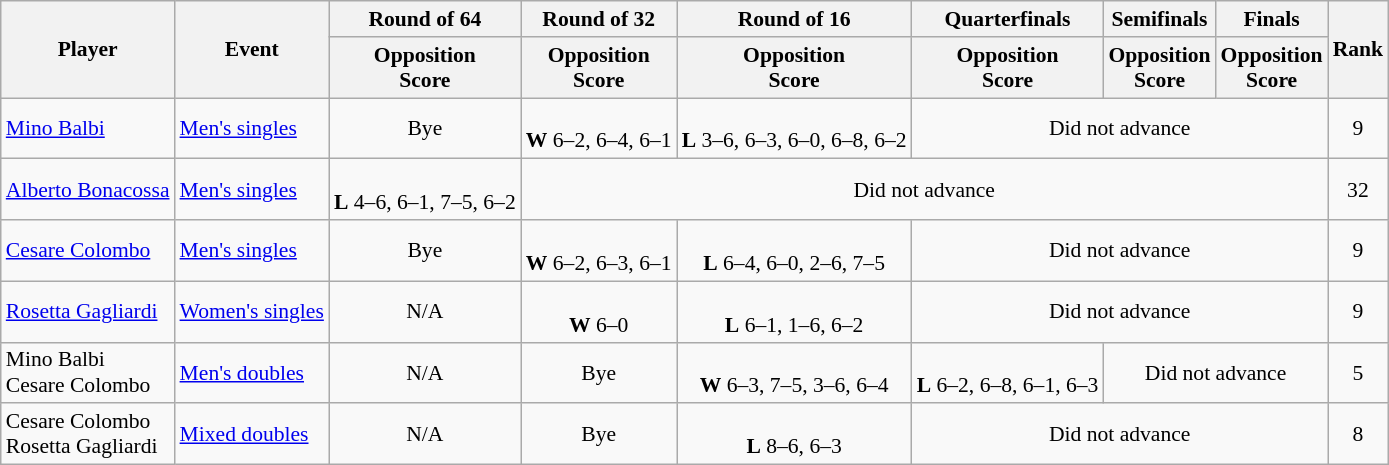<table class=wikitable style="font-size:90%">
<tr>
<th rowspan="2">Player</th>
<th rowspan="2">Event</th>
<th>Round of 64</th>
<th>Round of 32</th>
<th>Round of 16</th>
<th>Quarterfinals</th>
<th>Semifinals</th>
<th>Finals</th>
<th rowspan=2>Rank</th>
</tr>
<tr>
<th>Opposition<br>Score</th>
<th>Opposition<br>Score</th>
<th>Opposition<br>Score</th>
<th>Opposition<br>Score</th>
<th>Opposition<br>Score</th>
<th>Opposition<br>Score</th>
</tr>
<tr>
<td><a href='#'>Mino Balbi</a></td>
<td><a href='#'>Men's singles</a></td>
<td align=center>Bye</td>
<td align=center> <br> <strong>W</strong> 6–2, 6–4, 6–1</td>
<td align=center> <br> <strong>L</strong> 3–6, 6–3, 6–0, 6–8, 6–2</td>
<td align=center colspan=3>Did not advance</td>
<td align=center>9</td>
</tr>
<tr>
<td><a href='#'>Alberto Bonacossa</a></td>
<td><a href='#'>Men's singles</a></td>
<td align=center> <br> <strong>L</strong> 4–6, 6–1, 7–5, 6–2</td>
<td align=center colspan=5>Did not advance</td>
<td align=center>32</td>
</tr>
<tr>
<td><a href='#'>Cesare Colombo</a></td>
<td><a href='#'>Men's singles</a></td>
<td align=center>Bye</td>
<td align=center> <br> <strong>W</strong> 6–2, 6–3, 6–1</td>
<td align=center> <br> <strong>L</strong> 6–4, 6–0, 2–6, 7–5</td>
<td align=center colspan=3>Did not advance</td>
<td align=center>9</td>
</tr>
<tr>
<td><a href='#'>Rosetta Gagliardi</a></td>
<td><a href='#'>Women's singles</a></td>
<td align=center>N/A</td>
<td align=center> <br> <strong>W</strong> 6–0</td>
<td align=center> <br> <strong>L</strong> 6–1, 1–6, 6–2</td>
<td align=center colspan=3>Did not advance</td>
<td align=center>9</td>
</tr>
<tr>
<td>Mino Balbi <br> Cesare Colombo</td>
<td><a href='#'>Men's doubles</a></td>
<td align=center>N/A</td>
<td align=center>Bye</td>
<td align=center> <br> <strong>W</strong> 6–3, 7–5, 3–6, 6–4</td>
<td align=center> <br> <strong>L</strong> 6–2, 6–8, 6–1, 6–3</td>
<td align=center colspan=2>Did not advance</td>
<td align=center>5</td>
</tr>
<tr>
<td>Cesare Colombo <br> Rosetta Gagliardi</td>
<td><a href='#'>Mixed doubles</a></td>
<td align=center>N/A</td>
<td align=center>Bye</td>
<td align=center> <br> <strong>L</strong> 8–6, 6–3</td>
<td align=center colspan=3>Did not advance</td>
<td align=center>8</td>
</tr>
</table>
